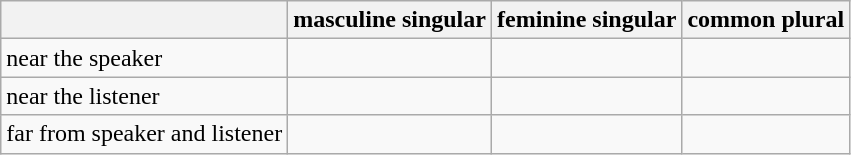<table class="wikitable">
<tr>
<th></th>
<th>masculine singular</th>
<th>feminine singular</th>
<th>common plural</th>
</tr>
<tr>
<td>near the speaker</td>
<td></td>
<td></td>
<td></td>
</tr>
<tr>
<td>near the listener</td>
<td></td>
<td></td>
<td></td>
</tr>
<tr>
<td>far from speaker and listener</td>
<td></td>
<td></td>
<td></td>
</tr>
</table>
